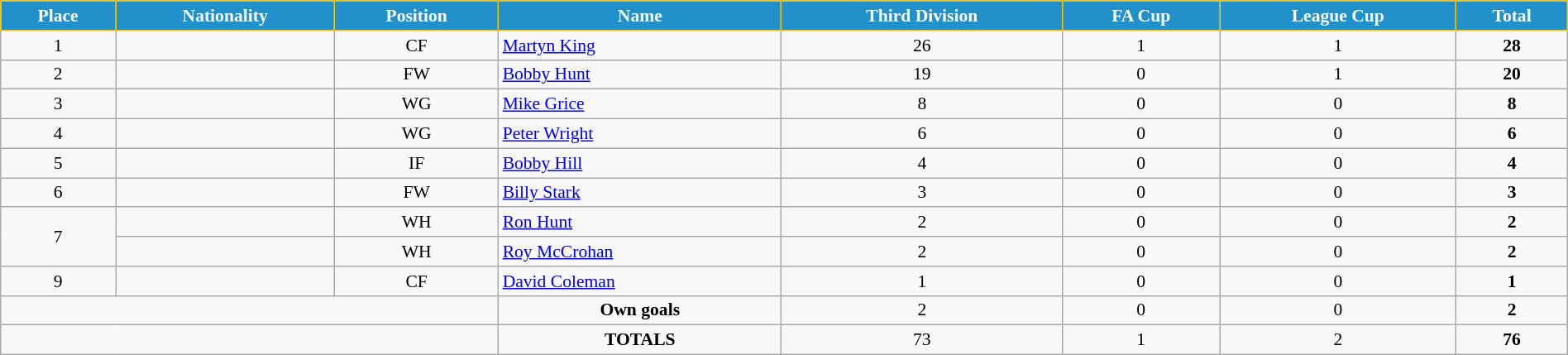<table class="wikitable" style="text-align:center; font-size:90%; width:100%;">
<tr>
<th style="background:#2191CC; color:white; border:1px solid #F7C408; text-align:center;">Place</th>
<th style="background:#2191CC; color:white; border:1px solid #F7C408; text-align:center;">Nationality</th>
<th style="background:#2191CC; color:white; border:1px solid #F7C408; text-align:center;">Position</th>
<th style="background:#2191CC; color:white; border:1px solid #F7C408; text-align:center;">Name</th>
<th style="background:#2191CC; color:white; border:1px solid #F7C408; text-align:center;">Third Division</th>
<th style="background:#2191CC; color:white; border:1px solid #F7C408; text-align:center;">FA Cup</th>
<th style="background:#2191CC; color:white; border:1px solid #F7C408; text-align:center;">League Cup</th>
<th style="background:#2191CC; color:white; border:1px solid #F7C408; text-align:center;">Total</th>
</tr>
<tr>
<td>1</td>
<td></td>
<td>CF</td>
<td align="left"><a href='#'>Martyn King</a></td>
<td>26</td>
<td>1</td>
<td>1</td>
<td><strong>28</strong></td>
</tr>
<tr>
<td>2</td>
<td></td>
<td>FW</td>
<td align="left"><a href='#'>Bobby Hunt</a></td>
<td>19</td>
<td>0</td>
<td>1</td>
<td><strong>20</strong></td>
</tr>
<tr>
<td>3</td>
<td></td>
<td>WG</td>
<td align="left"><a href='#'>Mike Grice</a></td>
<td>8</td>
<td>0</td>
<td>0</td>
<td><strong>8</strong></td>
</tr>
<tr>
<td>4</td>
<td></td>
<td>WG</td>
<td align="left"><a href='#'>Peter Wright</a></td>
<td>6</td>
<td>0</td>
<td>0</td>
<td><strong>6</strong></td>
</tr>
<tr>
<td>5</td>
<td></td>
<td>IF</td>
<td align="left"><a href='#'>Bobby Hill</a></td>
<td>4</td>
<td>0</td>
<td>0</td>
<td><strong>4</strong></td>
</tr>
<tr>
<td>6</td>
<td></td>
<td>FW</td>
<td align="left"><a href='#'>Billy Stark</a></td>
<td>3</td>
<td>0</td>
<td>0</td>
<td><strong>3</strong></td>
</tr>
<tr>
<td rowspan="2">7</td>
<td></td>
<td>WH</td>
<td align="left"><a href='#'>Ron Hunt</a></td>
<td>2</td>
<td>0</td>
<td>0</td>
<td><strong>2</strong></td>
</tr>
<tr>
<td></td>
<td>WH</td>
<td align="left"><a href='#'>Roy McCrohan</a></td>
<td>2</td>
<td>0</td>
<td>0</td>
<td><strong>2</strong></td>
</tr>
<tr>
<td>9</td>
<td></td>
<td>CF</td>
<td align="left"><a href='#'>David Coleman</a></td>
<td>1</td>
<td>0</td>
<td>0</td>
<td><strong>1</strong></td>
</tr>
<tr>
<td colspan="3"></td>
<td><strong>Own goals</strong></td>
<td>2</td>
<td>0</td>
<td>0</td>
<td><strong>2</strong></td>
</tr>
<tr>
<td colspan="3"></td>
<td><strong>TOTALS</strong></td>
<td>73</td>
<td>1</td>
<td>2</td>
<td><strong>76</strong></td>
</tr>
</table>
